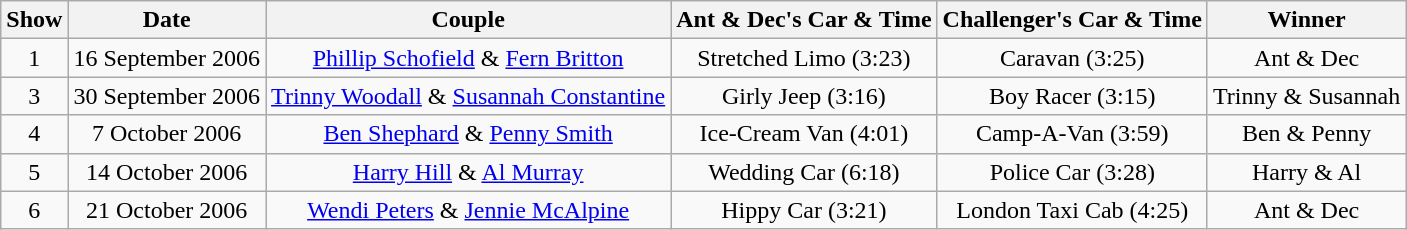<table class="wikitable" style="text-align:center">
<tr>
<th>Show</th>
<th>Date</th>
<th>Couple</th>
<th>Ant & Dec's Car & Time</th>
<th>Challenger's Car & Time</th>
<th>Winner</th>
</tr>
<tr>
<td>1</td>
<td>16 September 2006</td>
<td><a href='#'>Phillip Schofield</a> & <a href='#'>Fern Britton</a></td>
<td>Stretched Limo (3:23)</td>
<td>Caravan (3:25)</td>
<td>Ant & Dec</td>
</tr>
<tr>
<td>3</td>
<td>30 September 2006</td>
<td><a href='#'>Trinny Woodall</a> & <a href='#'>Susannah Constantine</a></td>
<td>Girly Jeep (3:16)</td>
<td>Boy Racer (3:15)</td>
<td>Trinny & Susannah</td>
</tr>
<tr>
<td>4</td>
<td>7 October 2006</td>
<td><a href='#'>Ben Shephard</a> & <a href='#'>Penny Smith</a></td>
<td>Ice-Cream Van (4:01)</td>
<td>Camp-A-Van (3:59)</td>
<td>Ben & Penny</td>
</tr>
<tr>
<td>5</td>
<td>14 October 2006</td>
<td><a href='#'>Harry Hill</a> & <a href='#'>Al Murray</a></td>
<td>Wedding Car (6:18)</td>
<td>Police Car (3:28)</td>
<td>Harry & Al</td>
</tr>
<tr>
<td>6</td>
<td>21 October 2006</td>
<td><a href='#'>Wendi Peters</a> & <a href='#'>Jennie McAlpine</a></td>
<td>Hippy Car (3:21)</td>
<td>London Taxi Cab (4:25)</td>
<td>Ant & Dec</td>
</tr>
</table>
